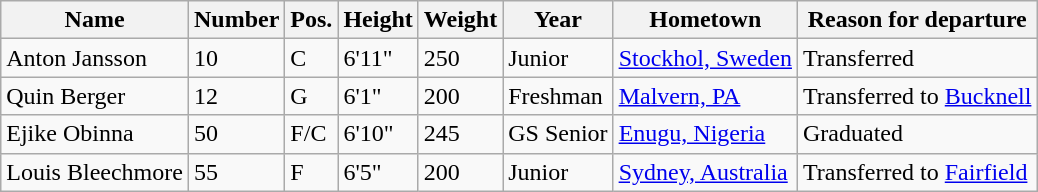<table class="wikitable sortable" border="1">
<tr>
<th>Name</th>
<th>Number</th>
<th>Pos.</th>
<th>Height</th>
<th>Weight</th>
<th>Year</th>
<th>Hometown</th>
<th class="unsortable">Reason for departure</th>
</tr>
<tr>
<td>Anton Jansson</td>
<td>10</td>
<td>C</td>
<td>6'11"</td>
<td>250</td>
<td>Junior</td>
<td><a href='#'>Stockhol, Sweden</a></td>
<td>Transferred</td>
</tr>
<tr>
<td>Quin Berger</td>
<td>12</td>
<td>G</td>
<td>6'1"</td>
<td>200</td>
<td>Freshman</td>
<td><a href='#'>Malvern, PA</a></td>
<td>Transferred to <a href='#'>Bucknell</a></td>
</tr>
<tr>
<td>Ejike Obinna</td>
<td>50</td>
<td>F/C</td>
<td>6'10"</td>
<td>245</td>
<td>GS Senior</td>
<td><a href='#'>Enugu, Nigeria</a></td>
<td>Graduated</td>
</tr>
<tr>
<td>Louis Bleechmore</td>
<td>55</td>
<td>F</td>
<td>6'5"</td>
<td>200</td>
<td>Junior</td>
<td><a href='#'>Sydney, Australia</a></td>
<td>Transferred to <a href='#'>Fairfield</a></td>
</tr>
</table>
